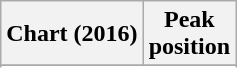<table class="wikitable sortable plainrowheaders">
<tr>
<th scope="col">Chart (2016)</th>
<th scope="col">Peak<br>position</th>
</tr>
<tr>
</tr>
<tr>
</tr>
<tr>
</tr>
</table>
